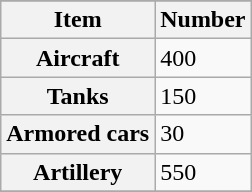<table class="wikitable">
<tr>
</tr>
<tr>
<th>Item</th>
<th>Number</th>
</tr>
<tr>
<th>Aircraft</th>
<td>400</td>
</tr>
<tr>
<th>Tanks</th>
<td>150</td>
</tr>
<tr>
<th>Armored cars</th>
<td>30</td>
</tr>
<tr>
<th>Artillery</th>
<td>550</td>
</tr>
<tr>
</tr>
</table>
